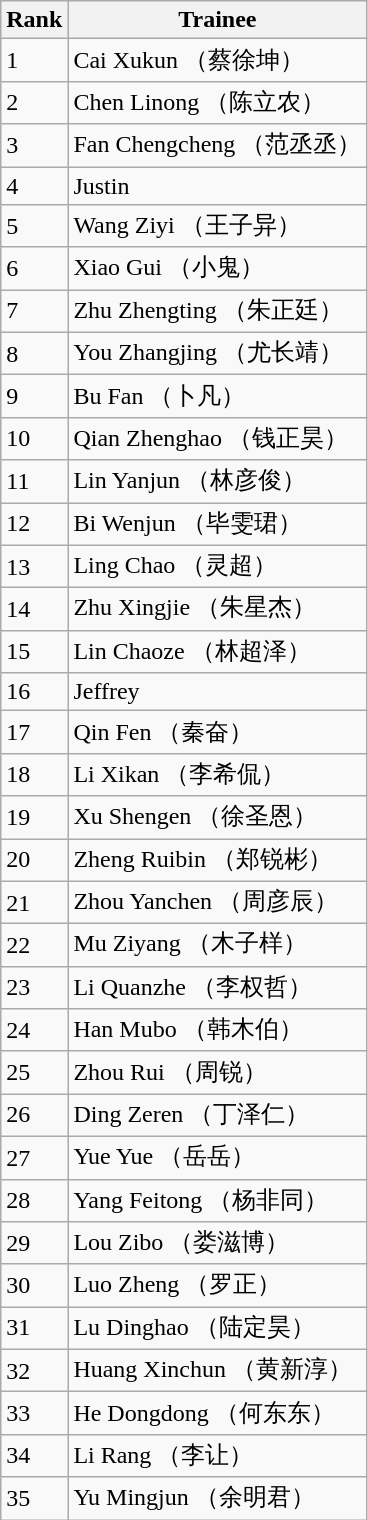<table class="wikitable">
<tr>
<th>Rank</th>
<th>Trainee</th>
</tr>
<tr>
<td>1</td>
<td>Cai Xukun （蔡徐坤）</td>
</tr>
<tr>
<td>2</td>
<td>Chen Linong （陈立农）</td>
</tr>
<tr>
<td>3</td>
<td>Fan Chengcheng （范丞丞）</td>
</tr>
<tr>
<td>4</td>
<td>Justin</td>
</tr>
<tr>
<td>5</td>
<td>Wang Ziyi （王子异）</td>
</tr>
<tr>
<td>6</td>
<td>Xiao Gui （小鬼）</td>
</tr>
<tr>
<td>7</td>
<td>Zhu Zhengting （朱正廷）</td>
</tr>
<tr>
<td>8</td>
<td>You Zhangjing （尤长靖）</td>
</tr>
<tr>
<td>9</td>
<td>Bu Fan （卜凡）</td>
</tr>
<tr>
<td>10</td>
<td>Qian Zhenghao （钱正昊）</td>
</tr>
<tr>
<td>11</td>
<td>Lin Yanjun （林彦俊）</td>
</tr>
<tr>
<td>12</td>
<td>Bi Wenjun （毕雯珺）</td>
</tr>
<tr>
<td>13</td>
<td>Ling Chao （灵超）</td>
</tr>
<tr>
<td>14</td>
<td>Zhu Xingjie （朱星杰）</td>
</tr>
<tr>
<td>15</td>
<td>Lin Chaoze （林超泽）</td>
</tr>
<tr>
<td>16</td>
<td>Jeffrey</td>
</tr>
<tr>
<td>17</td>
<td>Qin Fen （秦奋）</td>
</tr>
<tr>
<td>18</td>
<td>Li Xikan （李希侃）</td>
</tr>
<tr>
<td>19</td>
<td>Xu Shengen （徐圣恩）</td>
</tr>
<tr>
<td>20</td>
<td>Zheng Ruibin （郑锐彬）</td>
</tr>
<tr>
<td>21</td>
<td>Zhou Yanchen （周彦辰）</td>
</tr>
<tr>
<td>22</td>
<td>Mu Ziyang （木子样）</td>
</tr>
<tr>
<td>23</td>
<td>Li Quanzhe （李权哲）</td>
</tr>
<tr>
<td>24</td>
<td>Han Mubo （韩木伯）</td>
</tr>
<tr>
<td>25</td>
<td>Zhou Rui （周锐）</td>
</tr>
<tr>
<td>26</td>
<td>Ding Zeren （丁泽仁）</td>
</tr>
<tr>
<td>27</td>
<td>Yue Yue （岳岳）</td>
</tr>
<tr>
<td>28</td>
<td>Yang Feitong （杨非同）</td>
</tr>
<tr>
<td>29</td>
<td>Lou Zibo （娄滋博）</td>
</tr>
<tr>
<td>30</td>
<td>Luo Zheng （罗正）</td>
</tr>
<tr>
<td>31</td>
<td>Lu Dinghao （陆定昊）</td>
</tr>
<tr>
<td>32</td>
<td>Huang Xinchun （黄新淳）</td>
</tr>
<tr>
<td>33</td>
<td>He Dongdong （何东东）</td>
</tr>
<tr>
<td>34</td>
<td>Li Rang （李让）</td>
</tr>
<tr>
<td>35</td>
<td>Yu Mingjun （余明君）</td>
</tr>
</table>
